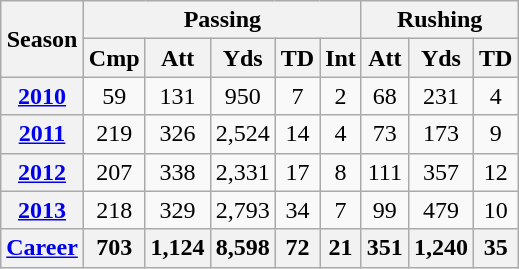<table class="wikitable" style="text-align:center;">
<tr>
<th rowspan="2">Season</th>
<th colspan="5">Passing</th>
<th colspan="3">Rushing</th>
</tr>
<tr>
<th>Cmp</th>
<th>Att</th>
<th>Yds</th>
<th>TD</th>
<th>Int</th>
<th>Att</th>
<th>Yds</th>
<th>TD</th>
</tr>
<tr>
<th><a href='#'>2010</a></th>
<td>59</td>
<td>131</td>
<td>950</td>
<td>7</td>
<td>2</td>
<td>68</td>
<td>231</td>
<td>4</td>
</tr>
<tr>
<th><a href='#'>2011</a></th>
<td>219</td>
<td>326</td>
<td>2,524</td>
<td>14</td>
<td>4</td>
<td>73</td>
<td>173</td>
<td>9</td>
</tr>
<tr>
<th><a href='#'>2012</a></th>
<td>207</td>
<td>338</td>
<td>2,331</td>
<td>17</td>
<td>8</td>
<td>111</td>
<td>357</td>
<td>12</td>
</tr>
<tr>
<th><a href='#'>2013</a></th>
<td>218</td>
<td>329</td>
<td>2,793</td>
<td>34</td>
<td>7</td>
<td>99</td>
<td>479</td>
<td>10</td>
</tr>
<tr>
<th><a href='#'>Career</a></th>
<th>703</th>
<th>1,124</th>
<th>8,598</th>
<th>72</th>
<th>21</th>
<th>351</th>
<th>1,240</th>
<th>35</th>
</tr>
</table>
